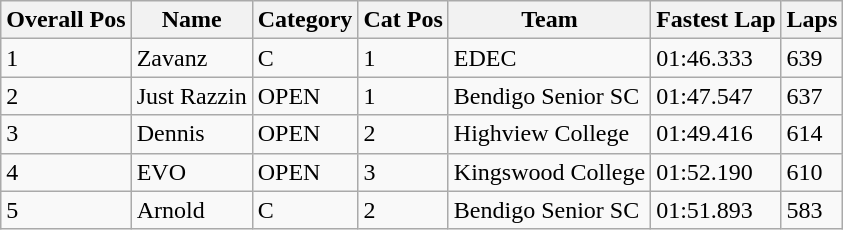<table class="wikitable sortable">
<tr>
<th>Overall Pos</th>
<th>Name</th>
<th>Category</th>
<th>Cat Pos</th>
<th>Team</th>
<th>Fastest Lap</th>
<th>Laps</th>
</tr>
<tr>
<td>1</td>
<td>Zavanz</td>
<td>C</td>
<td>1</td>
<td>EDEC</td>
<td>01:46.333</td>
<td>639</td>
</tr>
<tr>
<td>2</td>
<td>Just Razzin</td>
<td>OPEN</td>
<td>1</td>
<td>Bendigo Senior SC</td>
<td>01:47.547</td>
<td>637</td>
</tr>
<tr>
<td>3</td>
<td>Dennis</td>
<td>OPEN</td>
<td>2</td>
<td>Highview College</td>
<td>01:49.416</td>
<td>614</td>
</tr>
<tr>
<td>4</td>
<td>EVO</td>
<td>OPEN</td>
<td>3</td>
<td>Kingswood College</td>
<td>01:52.190</td>
<td>610</td>
</tr>
<tr>
<td>5</td>
<td>Arnold</td>
<td>C</td>
<td>2</td>
<td>Bendigo Senior SC</td>
<td>01:51.893</td>
<td>583</td>
</tr>
</table>
